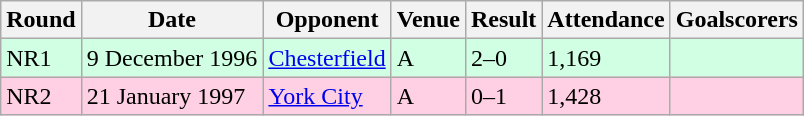<table class="wikitable">
<tr>
<th>Round</th>
<th>Date</th>
<th>Opponent</th>
<th>Venue</th>
<th>Result</th>
<th>Attendance</th>
<th>Goalscorers</th>
</tr>
<tr style="background-color: #d0ffe3;">
<td>NR1</td>
<td>9 December 1996</td>
<td><a href='#'>Chesterfield</a></td>
<td>A</td>
<td>2–0</td>
<td>1,169</td>
<td></td>
</tr>
<tr style="background-color: #ffd0e3;">
<td>NR2</td>
<td>21 January 1997</td>
<td><a href='#'>York City</a></td>
<td>A</td>
<td>0–1</td>
<td>1,428</td>
<td></td>
</tr>
</table>
